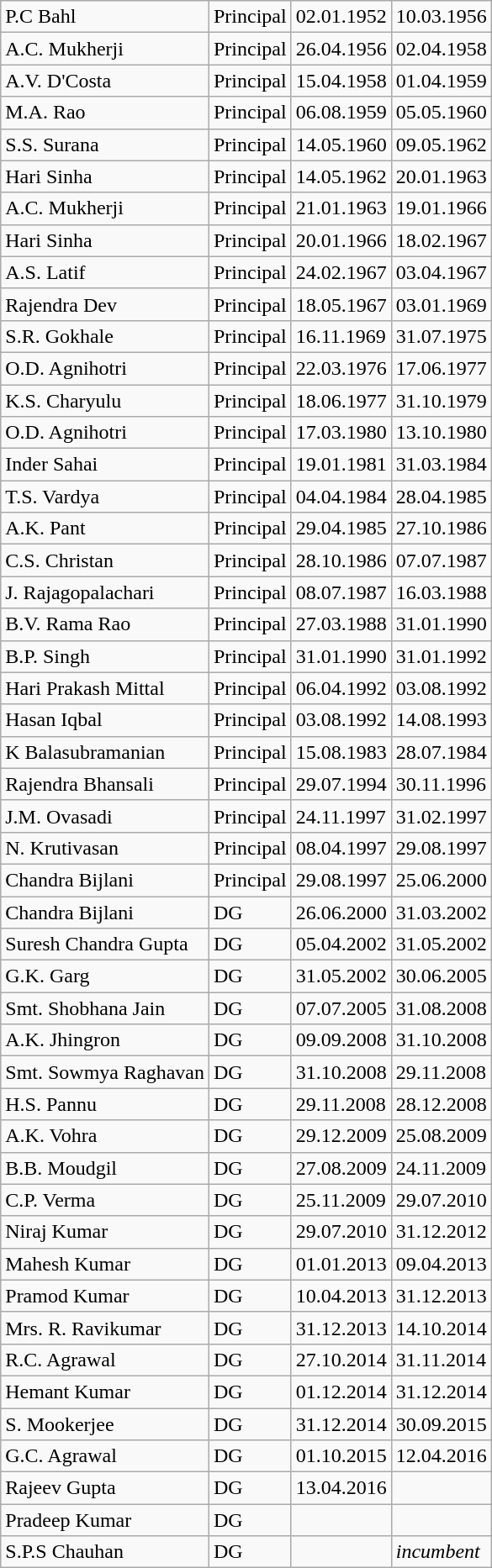<table class="wikitable">
<tr>
<td>P.C Bahl</td>
<td>Principal</td>
<td>02.01.1952</td>
<td>10.03.1956</td>
</tr>
<tr>
<td>A.C. Mukherji</td>
<td>Principal</td>
<td>26.04.1956</td>
<td>02.04.1958</td>
</tr>
<tr>
<td>A.V. D'Costa</td>
<td>Principal</td>
<td>15.04.1958</td>
<td>01.04.1959</td>
</tr>
<tr>
<td>M.A. Rao</td>
<td>Principal</td>
<td>06.08.1959</td>
<td>05.05.1960</td>
</tr>
<tr>
<td>S.S. Surana</td>
<td>Principal</td>
<td>14.05.1960</td>
<td>09.05.1962</td>
</tr>
<tr>
<td>Hari Sinha</td>
<td>Principal</td>
<td>14.05.1962</td>
<td>20.01.1963</td>
</tr>
<tr>
<td>A.C. Mukherji</td>
<td>Principal</td>
<td>21.01.1963</td>
<td>19.01.1966</td>
</tr>
<tr>
<td>Hari Sinha</td>
<td>Principal</td>
<td>20.01.1966</td>
<td>18.02.1967</td>
</tr>
<tr>
<td>A.S. Latif</td>
<td>Principal</td>
<td>24.02.1967</td>
<td>03.04.1967</td>
</tr>
<tr>
<td>Rajendra Dev</td>
<td>Principal</td>
<td>18.05.1967</td>
<td>03.01.1969</td>
</tr>
<tr>
<td>S.R. Gokhale</td>
<td>Principal</td>
<td>16.11.1969</td>
<td>31.07.1975</td>
</tr>
<tr>
<td>O.D. Agnihotri</td>
<td>Principal</td>
<td>22.03.1976</td>
<td>17.06.1977</td>
</tr>
<tr>
<td>K.S. Charyulu</td>
<td>Principal</td>
<td>18.06.1977</td>
<td>31.10.1979</td>
</tr>
<tr>
<td>O.D. Agnihotri</td>
<td>Principal</td>
<td>17.03.1980</td>
<td>13.10.1980</td>
</tr>
<tr>
<td>Inder Sahai</td>
<td>Principal</td>
<td>19.01.1981</td>
<td>31.03.1984</td>
</tr>
<tr>
<td>T.S. Vardya</td>
<td>Principal</td>
<td>04.04.1984</td>
<td>28.04.1985</td>
</tr>
<tr>
<td>A.K. Pant</td>
<td>Principal</td>
<td>29.04.1985</td>
<td>27.10.1986</td>
</tr>
<tr>
<td>C.S. Christan</td>
<td>Principal</td>
<td>28.10.1986</td>
<td>07.07.1987</td>
</tr>
<tr>
<td>J. Rajagopalachari</td>
<td>Principal</td>
<td>08.07.1987</td>
<td>16.03.1988</td>
</tr>
<tr>
<td>B.V. Rama Rao</td>
<td>Principal</td>
<td>27.03.1988</td>
<td>31.01.1990</td>
</tr>
<tr>
<td>B.P. Singh</td>
<td>Principal</td>
<td>31.01.1990</td>
<td>31.01.1992</td>
</tr>
<tr>
<td>Hari Prakash Mittal</td>
<td>Principal</td>
<td>06.04.1992</td>
<td>03.08.1992</td>
</tr>
<tr>
<td>Hasan Iqbal</td>
<td>Principal</td>
<td>03.08.1992</td>
<td>14.08.1993</td>
</tr>
<tr>
<td>K Balasubramanian</td>
<td>Principal</td>
<td>15.08.1983</td>
<td>28.07.1984</td>
</tr>
<tr>
<td>Rajendra Bhansali</td>
<td>Principal</td>
<td>29.07.1994</td>
<td>30.11.1996</td>
</tr>
<tr>
<td>J.M. Ovasadi</td>
<td>Principal</td>
<td>24.11.1997</td>
<td>31.02.1997</td>
</tr>
<tr>
<td>N. Krutivasan</td>
<td>Principal</td>
<td>08.04.1997</td>
<td>29.08.1997</td>
</tr>
<tr>
<td>Chandra Bijlani</td>
<td>Principal</td>
<td>29.08.1997</td>
<td>25.06.2000</td>
</tr>
<tr>
<td>Chandra Bijlani</td>
<td>DG</td>
<td>26.06.2000</td>
<td>31.03.2002</td>
</tr>
<tr>
<td>Suresh Chandra Gupta</td>
<td>DG</td>
<td>05.04.2002</td>
<td>31.05.2002</td>
</tr>
<tr>
<td>G.K. Garg</td>
<td>DG</td>
<td>31.05.2002</td>
<td>30.06.2005</td>
</tr>
<tr>
<td>Smt. Shobhana Jain</td>
<td>DG</td>
<td>07.07.2005</td>
<td>31.08.2008</td>
</tr>
<tr>
<td>A.K. Jhingron</td>
<td>DG</td>
<td>09.09.2008</td>
<td>31.10.2008</td>
</tr>
<tr>
<td>Smt. Sowmya Raghavan</td>
<td>DG</td>
<td>31.10.2008</td>
<td>29.11.2008</td>
</tr>
<tr>
<td>H.S. Pannu</td>
<td>DG</td>
<td>29.11.2008</td>
<td>28.12.2008</td>
</tr>
<tr>
<td>A.K. Vohra</td>
<td>DG</td>
<td>29.12.2009</td>
<td>25.08.2009</td>
</tr>
<tr>
<td>B.B. Moudgil</td>
<td>DG</td>
<td>27.08.2009</td>
<td>24.11.2009</td>
</tr>
<tr>
<td>C.P. Verma</td>
<td>DG</td>
<td>25.11.2009</td>
<td>29.07.2010</td>
</tr>
<tr>
<td>Niraj Kumar</td>
<td>DG</td>
<td>29.07.2010</td>
<td>31.12.2012</td>
</tr>
<tr>
<td>Mahesh Kumar</td>
<td>DG</td>
<td>01.01.2013</td>
<td>09.04.2013</td>
</tr>
<tr>
<td>Pramod Kumar</td>
<td>DG</td>
<td>10.04.2013</td>
<td>31.12.2013</td>
</tr>
<tr>
<td>Mrs. R. Ravikumar</td>
<td>DG</td>
<td>31.12.2013</td>
<td>14.10.2014</td>
</tr>
<tr>
<td>R.C. Agrawal</td>
<td>DG</td>
<td>27.10.2014</td>
<td>31.11.2014</td>
</tr>
<tr>
<td>Hemant Kumar</td>
<td>DG</td>
<td>01.12.2014</td>
<td>31.12.2014</td>
</tr>
<tr>
<td>S. Mookerjee</td>
<td>DG</td>
<td>31.12.2014</td>
<td>30.09.2015</td>
</tr>
<tr>
<td>G.C. Agrawal</td>
<td>DG</td>
<td>01.10.2015</td>
<td>12.04.2016</td>
</tr>
<tr>
<td>Rajeev Gupta</td>
<td>DG</td>
<td>13.04.2016</td>
<td></td>
</tr>
<tr>
<td>Pradeep Kumar</td>
<td>DG</td>
<td></td>
<td></td>
</tr>
<tr>
<td>S.P.S Chauhan</td>
<td>DG</td>
<td></td>
<td><em>incumbent</em></td>
</tr>
</table>
